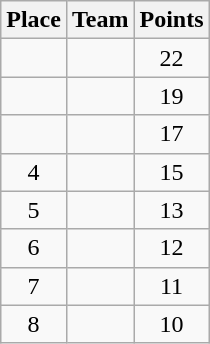<table class="wikitable" style="text-align:center;padding-bottom:0">
<tr>
<th>Place</th>
<th>Team</th>
<th>Points</th>
</tr>
<tr>
<td></td>
<td align=left></td>
<td>22</td>
</tr>
<tr>
<td></td>
<td align=left></td>
<td>19</td>
</tr>
<tr>
<td></td>
<td align=left></td>
<td>17</td>
</tr>
<tr>
<td>4</td>
<td align=left></td>
<td>15</td>
</tr>
<tr>
<td>5</td>
<td align=left></td>
<td>13</td>
</tr>
<tr>
<td>6</td>
<td align=left></td>
<td>12</td>
</tr>
<tr>
<td>7</td>
<td align=left></td>
<td>11</td>
</tr>
<tr>
<td>8</td>
<td align=left></td>
<td>10</td>
</tr>
</table>
